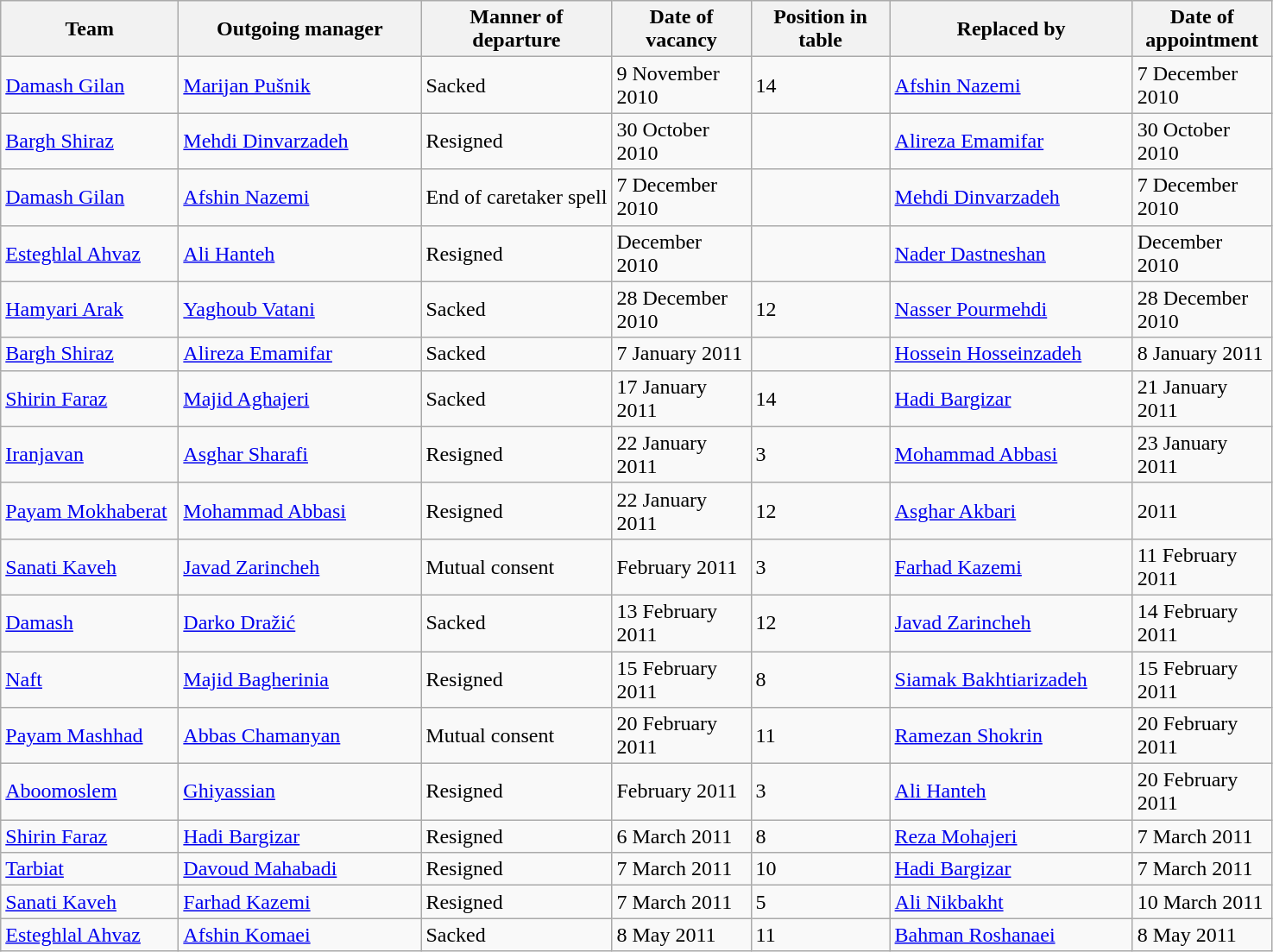<table class="wikitable">
<tr>
<th width=130>Team</th>
<th width=180>Outgoing manager</th>
<th width=140>Manner of departure</th>
<th width=100>Date of vacancy</th>
<th width=100>Position in table</th>
<th width=180>Replaced by</th>
<th width=100>Date of appointment</th>
</tr>
<tr>
<td style="text-align:left;"><a href='#'>Damash Gilan</a></td>
<td> <a href='#'>Marijan Pušnik</a></td>
<td>Sacked</td>
<td>9 November 2010</td>
<td>14</td>
<td> <a href='#'>Afshin Nazemi</a></td>
<td>7 December 2010</td>
</tr>
<tr>
<td style="text-align:left;"><a href='#'>Bargh Shiraz</a></td>
<td> <a href='#'>Mehdi Dinvarzadeh</a></td>
<td>Resigned</td>
<td>30 October 2010</td>
<td></td>
<td> <a href='#'>Alireza Emamifar</a></td>
<td>30 October 2010</td>
</tr>
<tr>
<td style="text-align:left;"><a href='#'>Damash Gilan</a></td>
<td> <a href='#'>Afshin Nazemi</a></td>
<td>End of caretaker spell</td>
<td>7 December 2010</td>
<td></td>
<td> <a href='#'>Mehdi Dinvarzadeh</a></td>
<td>7 December 2010</td>
</tr>
<tr>
<td style="text-align:left;"><a href='#'>Esteghlal Ahvaz</a></td>
<td> <a href='#'>Ali Hanteh</a></td>
<td>Resigned</td>
<td>December 2010</td>
<td></td>
<td> <a href='#'>Nader Dastneshan</a></td>
<td>December 2010</td>
</tr>
<tr>
<td style="text-align:left;"><a href='#'>Hamyari Arak</a></td>
<td> <a href='#'>Yaghoub Vatani</a></td>
<td>Sacked</td>
<td>28 December 2010</td>
<td>12</td>
<td> <a href='#'>Nasser Pourmehdi</a></td>
<td>28 December 2010</td>
</tr>
<tr>
<td style="text-align:left;"><a href='#'>Bargh Shiraz</a></td>
<td> <a href='#'>Alireza Emamifar</a></td>
<td>Sacked</td>
<td>7 January 2011</td>
<td></td>
<td> <a href='#'>Hossein Hosseinzadeh</a></td>
<td>8 January 2011</td>
</tr>
<tr>
<td style="text-align:left;"><a href='#'>Shirin Faraz</a></td>
<td> <a href='#'>Majid Aghajeri</a></td>
<td>Sacked</td>
<td>17 January 2011</td>
<td>14</td>
<td> <a href='#'>Hadi Bargizar</a></td>
<td>21 January 2011</td>
</tr>
<tr>
<td style="text-align:left;"><a href='#'>Iranjavan</a></td>
<td> <a href='#'>Asghar Sharafi</a></td>
<td>Resigned</td>
<td>22 January 2011</td>
<td>3</td>
<td> <a href='#'>Mohammad Abbasi</a></td>
<td>23 January 2011</td>
</tr>
<tr>
<td style="text-align:left;"><a href='#'>Payam Mokhaberat</a></td>
<td> <a href='#'>Mohammad Abbasi</a></td>
<td>Resigned</td>
<td>22 January 2011</td>
<td>12</td>
<td> <a href='#'>Asghar Akbari</a></td>
<td>2011</td>
</tr>
<tr>
<td style="text-align:left;"><a href='#'>Sanati Kaveh</a></td>
<td> <a href='#'>Javad Zarincheh</a></td>
<td>Mutual consent</td>
<td>February 2011</td>
<td>3</td>
<td> <a href='#'>Farhad Kazemi</a></td>
<td>11 February 2011</td>
</tr>
<tr>
<td style="text-align:left;"><a href='#'>Damash</a></td>
<td> <a href='#'>Darko Dražić</a></td>
<td>Sacked</td>
<td>13 February 2011</td>
<td>12</td>
<td> <a href='#'>Javad Zarincheh</a></td>
<td>14 February 2011</td>
</tr>
<tr>
<td style="text-align:left;"><a href='#'>Naft</a></td>
<td> <a href='#'>Majid Bagherinia</a></td>
<td>Resigned</td>
<td>15 February 2011</td>
<td>8</td>
<td> <a href='#'>Siamak Bakhtiarizadeh</a></td>
<td>15 February 2011</td>
</tr>
<tr>
<td style="text-align:left;"><a href='#'>Payam Mashhad</a></td>
<td> <a href='#'>Abbas Chamanyan</a></td>
<td>Mutual consent</td>
<td>20 February 2011</td>
<td>11</td>
<td> <a href='#'>Ramezan Shokrin</a></td>
<td>20 February 2011</td>
</tr>
<tr>
<td style="text-align:left;"><a href='#'>Aboomoslem</a></td>
<td> <a href='#'>Ghiyassian</a></td>
<td>Resigned</td>
<td>February 2011</td>
<td>3</td>
<td> <a href='#'>Ali Hanteh</a></td>
<td>20 February 2011</td>
</tr>
<tr>
<td style="text-align:left;"><a href='#'>Shirin Faraz</a></td>
<td> <a href='#'>Hadi Bargizar</a></td>
<td>Resigned</td>
<td>6 March 2011</td>
<td>8</td>
<td> <a href='#'>Reza Mohajeri</a></td>
<td>7 March 2011</td>
</tr>
<tr>
<td style="text-align:left;"><a href='#'>Tarbiat</a></td>
<td> <a href='#'>Davoud Mahabadi</a></td>
<td>Resigned</td>
<td>7 March 2011</td>
<td>10</td>
<td> <a href='#'>Hadi Bargizar</a></td>
<td>7 March 2011</td>
</tr>
<tr>
<td style="text-align:left;"><a href='#'>Sanati Kaveh</a></td>
<td> <a href='#'>Farhad Kazemi</a></td>
<td>Resigned</td>
<td>7 March 2011</td>
<td>5</td>
<td> <a href='#'>Ali Nikbakht</a></td>
<td>10 March 2011</td>
</tr>
<tr>
<td style="text-align:left;"><a href='#'>Esteghlal Ahvaz</a></td>
<td> <a href='#'>Afshin Komaei</a></td>
<td>Sacked</td>
<td>8 May 2011</td>
<td>11</td>
<td> <a href='#'>Bahman Roshanaei</a></td>
<td>8 May 2011</td>
</tr>
</table>
